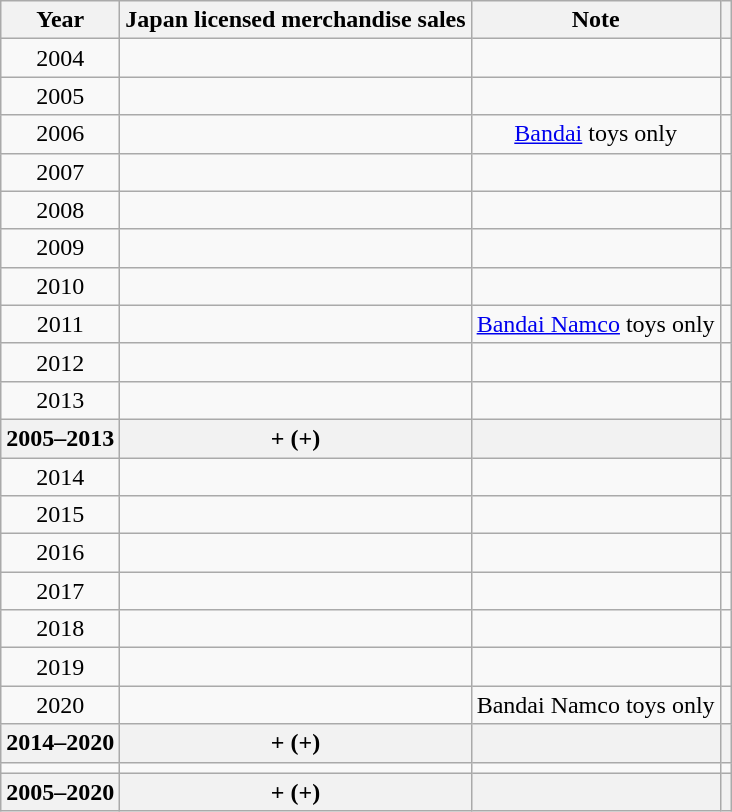<table class="wikitable sortable" style="text-align:center">
<tr>
<th>Year</th>
<th>Japan licensed merchandise sales</th>
<th>Note</th>
<th></th>
</tr>
<tr>
<td>2004</td>
<td> </td>
<td></td>
<td></td>
</tr>
<tr>
<td>2005</td>
<td></td>
<td></td>
<td></td>
</tr>
<tr>
<td>2006</td>
<td> </td>
<td><a href='#'>Bandai</a> toys only</td>
<td> </td>
</tr>
<tr>
<td>2007</td>
<td></td>
<td></td>
<td></td>
</tr>
<tr>
<td>2008</td>
<td></td>
<td></td>
<td></td>
</tr>
<tr>
<td>2009</td>
<td></td>
<td></td>
<td></td>
</tr>
<tr>
<td>2010</td>
<td></td>
<td></td>
<td></td>
</tr>
<tr>
<td>2011</td>
<td> </td>
<td><a href='#'>Bandai Namco</a> toys only</td>
<td> </td>
</tr>
<tr>
<td>2012</td>
<td></td>
<td></td>
<td></td>
</tr>
<tr>
<td>2013</td>
<td></td>
<td></td>
<td></td>
</tr>
<tr>
<th>2005–2013</th>
<th>+ (+)</th>
<th></th>
<th></th>
</tr>
<tr>
<td>2014</td>
<td></td>
<td></td>
<td></td>
</tr>
<tr>
<td>2015</td>
<td></td>
<td></td>
<td></td>
</tr>
<tr>
<td>2016</td>
<td></td>
<td></td>
<td></td>
</tr>
<tr>
<td>2017</td>
<td></td>
<td></td>
<td></td>
</tr>
<tr>
<td>2018</td>
<td></td>
<td></td>
<td></td>
</tr>
<tr>
<td>2019</td>
<td></td>
<td></td>
<td></td>
</tr>
<tr>
<td>2020</td>
<td></td>
<td>Bandai Namco toys only</td>
<td></td>
</tr>
<tr>
<th>2014–2020</th>
<th>+ (+)</th>
<th></th>
<th></th>
</tr>
<tr>
<td></td>
<td></td>
<td></td>
<td></td>
</tr>
<tr>
<th>2005–2020</th>
<th>+ (+)</th>
<th></th>
<th></th>
</tr>
</table>
